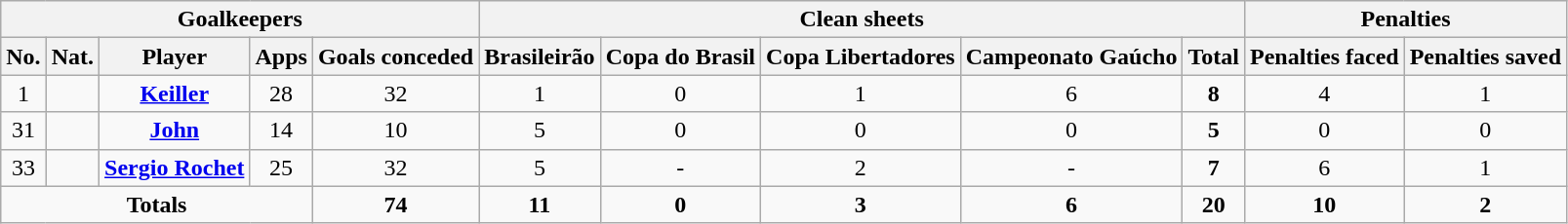<table class="wikitable sortable" style="text-align:center;">
<tr>
<th colspan="5">Goalkeepers</th>
<th colspan="5">Clean sheets</th>
<th colspan="2">Penalties</th>
</tr>
<tr>
<th>No.</th>
<th>Nat.</th>
<th>Player</th>
<th>Apps</th>
<th>Goals conceded</th>
<th>Brasileirão</th>
<th>Copa do Brasil</th>
<th>Copa Libertadores</th>
<th>Campeonato Gaúcho</th>
<th>Total</th>
<th>Penalties faced</th>
<th>Penalties saved</th>
</tr>
<tr>
<td>1</td>
<td></td>
<td><strong><a href='#'>Keiller</a></strong></td>
<td>28</td>
<td>32</td>
<td>1</td>
<td>0</td>
<td>1</td>
<td>6</td>
<td><strong>8</strong></td>
<td>4</td>
<td>1</td>
</tr>
<tr>
<td>31</td>
<td></td>
<td><strong><a href='#'>John</a></strong></td>
<td>14</td>
<td>10</td>
<td>5</td>
<td>0</td>
<td>0</td>
<td>0</td>
<td><strong>5</strong></td>
<td>0</td>
<td>0</td>
</tr>
<tr>
<td>33</td>
<td></td>
<td><strong><a href='#'>Sergio Rochet</a></strong></td>
<td>25</td>
<td>32</td>
<td>5</td>
<td>-</td>
<td>2</td>
<td>-</td>
<td><strong>7</strong></td>
<td>6</td>
<td>1</td>
</tr>
<tr>
<td colspan="4"><strong>Totals</strong></td>
<td><strong>74</strong></td>
<td><strong>11</strong></td>
<td><strong>0</strong></td>
<td><strong>3</strong></td>
<td><strong>6</strong></td>
<td><strong>20</strong></td>
<td><strong>10</strong></td>
<td><strong>2</strong></td>
</tr>
</table>
